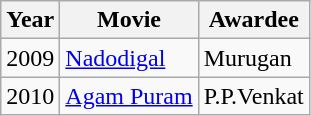<table class="wikitable">
<tr>
<th>Year</th>
<th>Movie</th>
<th>Awardee</th>
</tr>
<tr>
<td>2009</td>
<td><a href='#'>Nadodigal</a></td>
<td>Murugan</td>
</tr>
<tr>
<td>2010</td>
<td><a href='#'>Agam Puram</a></td>
<td>P.P.Venkat</td>
</tr>
</table>
